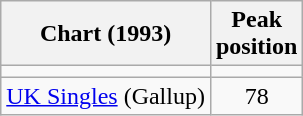<table class="wikitable">
<tr>
<th>Chart (1993)</th>
<th>Peak<br>position</th>
</tr>
<tr>
<td></td>
</tr>
<tr>
<td><a href='#'>UK Singles</a> (Gallup)</td>
<td style="text-align:center;">78</td>
</tr>
</table>
